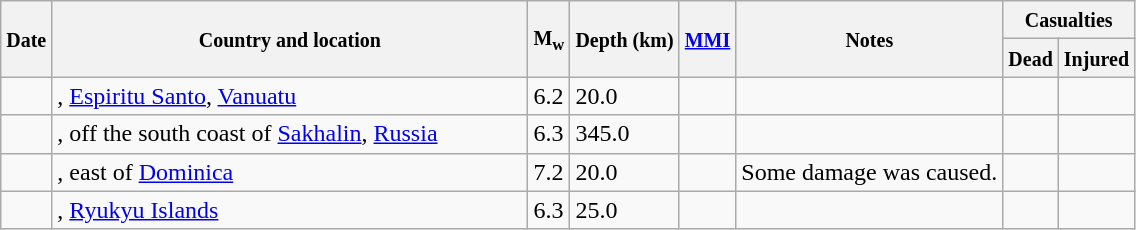<table class="wikitable sortable sort-under" style="border:1px black; margin-left:1em;">
<tr>
<th rowspan="2"><small>Date</small></th>
<th rowspan="2" style="width: 310px"><small>Country and location</small></th>
<th rowspan="2"><small>M<sub>w</sub></small></th>
<th rowspan="2"><small>Depth (km)</small></th>
<th rowspan="2"><small><a href='#'>MMI</a></small></th>
<th rowspan="2" class="unsortable"><small>Notes</small></th>
<th colspan="2"><small>Casualties</small></th>
</tr>
<tr>
<th><small>Dead</small></th>
<th><small>Injured</small></th>
</tr>
<tr>
<td></td>
<td>, <a href='#'>Espiritu Santo</a>, <a href='#'>Vanuatu</a></td>
<td>6.2</td>
<td>20.0</td>
<td></td>
<td></td>
<td></td>
<td></td>
</tr>
<tr>
<td></td>
<td>, off the south coast of <a href='#'>Sakhalin</a>, <a href='#'>Russia</a></td>
<td>6.3</td>
<td>345.0</td>
<td></td>
<td></td>
<td></td>
<td></td>
</tr>
<tr>
<td></td>
<td>, east of <a href='#'>Dominica</a></td>
<td>7.2</td>
<td>20.0</td>
<td></td>
<td>Some damage was caused.</td>
<td></td>
<td></td>
</tr>
<tr>
<td></td>
<td>, <a href='#'>Ryukyu Islands</a></td>
<td>6.3</td>
<td>25.0</td>
<td></td>
<td></td>
<td></td>
<td></td>
</tr>
</table>
